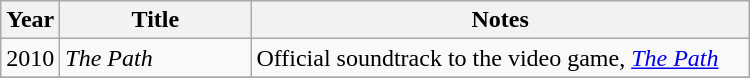<table class=wikitable style=text-align:center;>
<tr>
<th style="width:25px;">Year</th>
<th style="width:120px;">Title</th>
<th style="width:325px;">Notes</th>
</tr>
<tr>
<td>2010</td>
<td align=left><em>The Path</em></td>
<td align=left>Official soundtrack to the video game, <em><a href='#'>The Path</a></em></td>
</tr>
<tr>
</tr>
</table>
